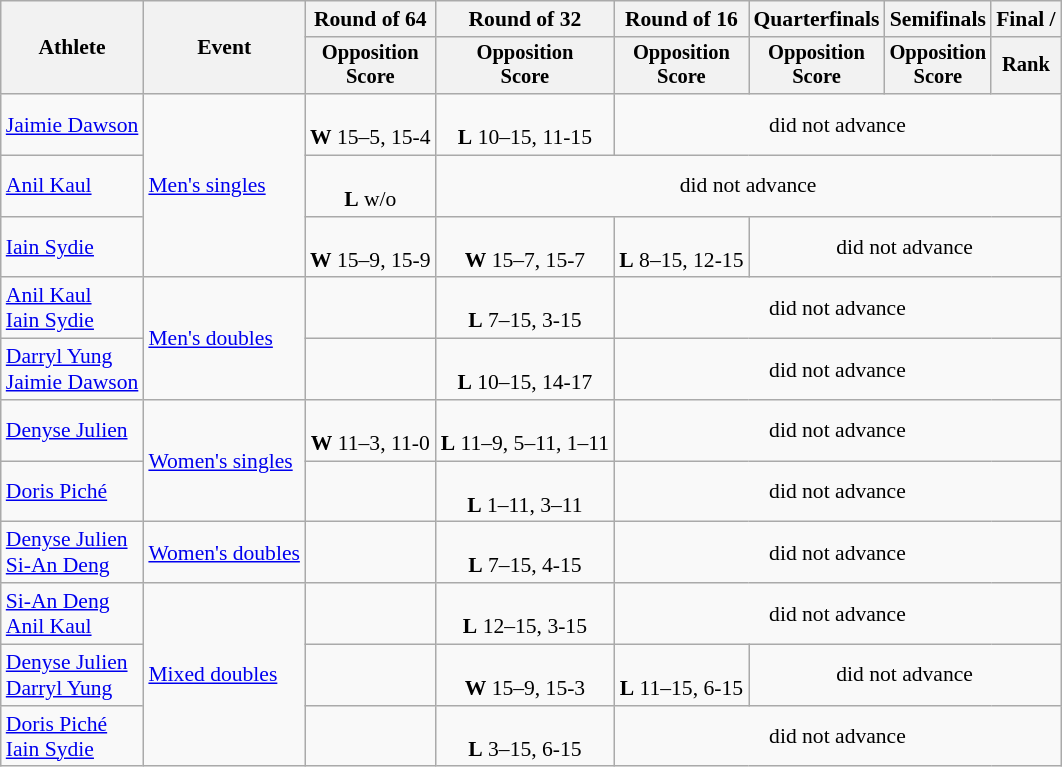<table class=wikitable style="font-size:90%">
<tr>
<th rowspan="2">Athlete</th>
<th rowspan="2">Event</th>
<th>Round of 64</th>
<th>Round of 32</th>
<th>Round of 16</th>
<th>Quarterfinals</th>
<th>Semifinals</th>
<th colspan="2">Final / </th>
</tr>
<tr style="font-size:95%">
<th>Opposition<br>Score</th>
<th>Opposition<br>Score</th>
<th>Opposition<br>Score</th>
<th>Opposition<br>Score</th>
<th>Opposition<br>Score</th>
<th>Rank</th>
</tr>
<tr align=center>
<td align=left><a href='#'>Jaimie Dawson</a></td>
<td rowspan=3 align=left><a href='#'>Men's singles</a></td>
<td><br><strong>W</strong> 15–5, 15-4</td>
<td><br><strong>L</strong> 10–15, 11-15</td>
<td colspan=5>did not advance</td>
</tr>
<tr align=center>
<td align=left><a href='#'>Anil Kaul</a></td>
<td><br><strong>L</strong> w/o</td>
<td colspan=6>did not advance</td>
</tr>
<tr align=center>
<td align=left><a href='#'>Iain Sydie</a></td>
<td><br><strong>W</strong> 15–9, 15-9</td>
<td><br><strong>W</strong> 15–7, 15-7</td>
<td><br><strong>L</strong> 8–15, 12-15</td>
<td colspan=4>did not advance</td>
</tr>
<tr align=center>
<td align=left><a href='#'>Anil Kaul</a><br><a href='#'>Iain Sydie</a></td>
<td rowspan=2 align=left><a href='#'>Men's doubles</a></td>
<td></td>
<td><br><strong>L</strong> 7–15, 3-15</td>
<td colspan=4>did not advance</td>
</tr>
<tr align=center>
<td align=left><a href='#'>Darryl Yung</a><br><a href='#'>Jaimie Dawson</a></td>
<td></td>
<td><br><strong>L</strong> 10–15, 14-17</td>
<td colspan=4>did not advance</td>
</tr>
<tr align=center>
<td align=left><a href='#'>Denyse Julien</a></td>
<td rowspan=2 align=left><a href='#'>Women's singles</a></td>
<td><br><strong>W</strong> 11–3, 11-0</td>
<td><br><strong>L</strong> 11–9, 5–11, 1–11</td>
<td colspan=5>did not advance</td>
</tr>
<tr align=center>
<td align=left><a href='#'>Doris Piché</a></td>
<td></td>
<td><br><strong>L</strong> 1–11, 3–11</td>
<td colspan=5>did not advance</td>
</tr>
<tr align=center>
<td align=left><a href='#'>Denyse Julien</a><br><a href='#'>Si-An Deng</a></td>
<td align=left><a href='#'>Women's doubles</a></td>
<td></td>
<td><br><strong>L</strong> 7–15, 4-15</td>
<td colspan=5>did not advance</td>
</tr>
<tr align=center>
<td align=left><a href='#'>Si-An Deng</a><br><a href='#'>Anil Kaul</a></td>
<td rowspan=3 align=left><a href='#'>Mixed doubles</a></td>
<td></td>
<td><br><strong>L</strong> 12–15, 3-15</td>
<td colspan=5>did not advance</td>
</tr>
<tr align=center>
<td align=left><a href='#'>Denyse Julien</a><br><a href='#'>Darryl Yung</a></td>
<td></td>
<td><br><strong>W</strong> 15–9, 15-3</td>
<td><br><strong>L</strong> 11–15, 6-15</td>
<td colspan=4>did not advance</td>
</tr>
<tr align=center>
<td align=left><a href='#'>Doris Piché</a><br><a href='#'>Iain Sydie</a></td>
<td></td>
<td><br><strong>L</strong> 3–15, 6-15</td>
<td colspan=5>did not advance</td>
</tr>
</table>
